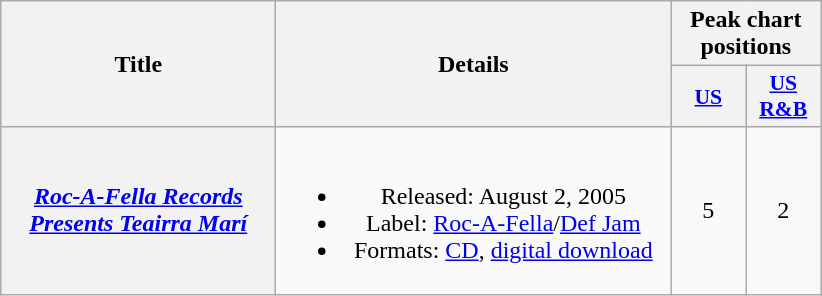<table class="wikitable plainrowheaders" style="text-align:center;">
<tr>
<th scope="col" rowspan="2" style="width:11em;">Title</th>
<th scope="col" rowspan="2" style="width:16em;">Details</th>
<th colspan="2">Peak chart positions</th>
</tr>
<tr>
<th scope="col" style="width:3em;font-size:90%;"><a href='#'>US</a><br></th>
<th scope="col" style="width:3em;font-size:90%;"><a href='#'>US R&B</a><br></th>
</tr>
<tr>
<th scope="row"><em><a href='#'>Roc-A-Fella Records Presents Teairra Marí</a></em></th>
<td><br><ul><li>Released: August 2, 2005</li><li>Label: <a href='#'>Roc-A-Fella</a>/<a href='#'>Def Jam</a></li><li>Formats: <a href='#'>CD</a>, <a href='#'>digital download</a></li></ul></td>
<td>5</td>
<td>2</td>
</tr>
</table>
